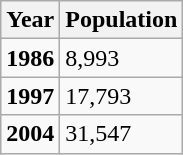<table class="wikitable">
<tr>
<th>Year</th>
<th>Population</th>
</tr>
<tr>
<td><strong>1986</strong></td>
<td>8,993</td>
</tr>
<tr>
<td><strong>1997</strong></td>
<td>17,793</td>
</tr>
<tr>
<td><strong>2004</strong></td>
<td>31,547</td>
</tr>
</table>
